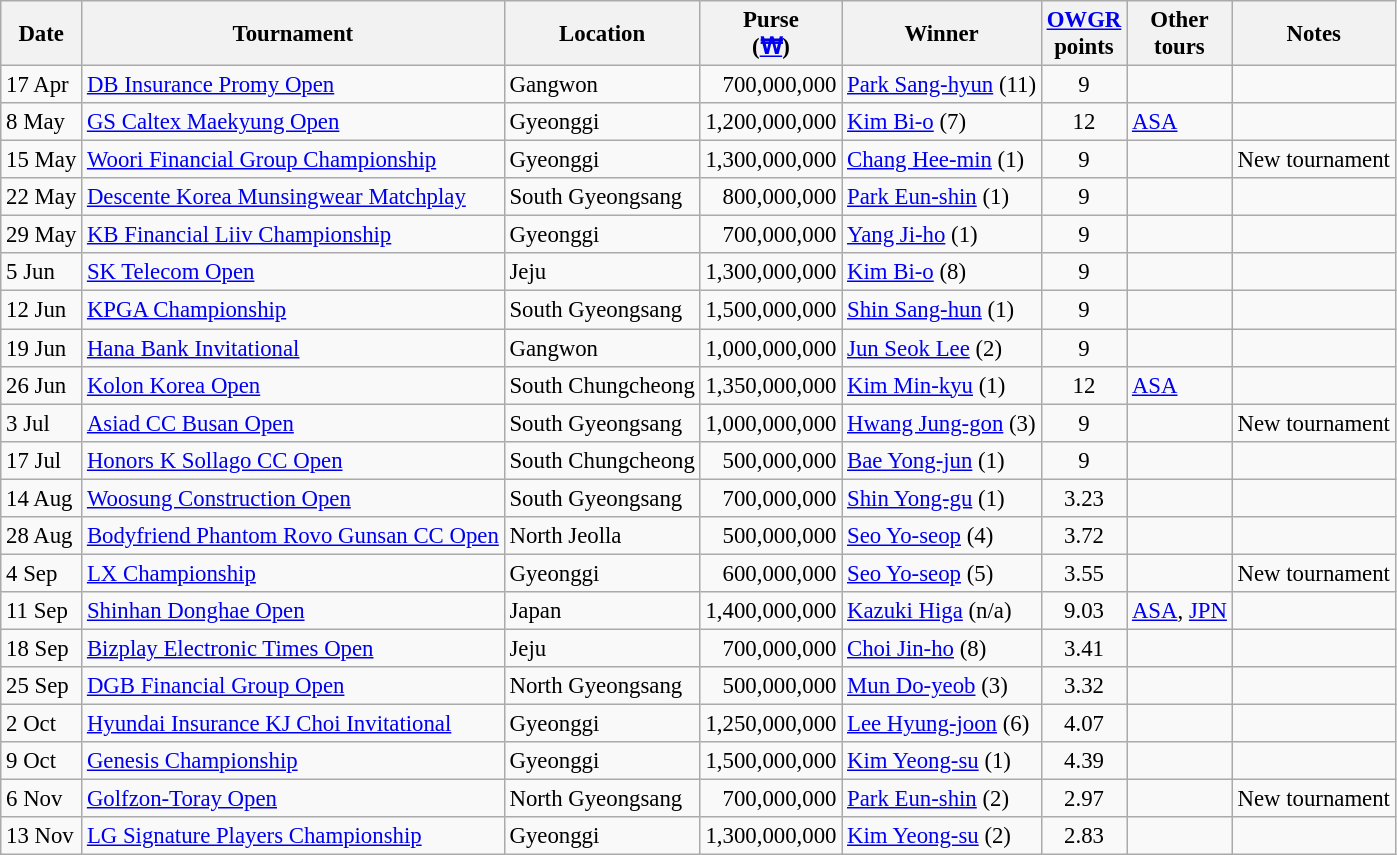<table class="wikitable" style="font-size:95%;">
<tr>
<th>Date</th>
<th>Tournament</th>
<th>Location</th>
<th>Purse<br>(<a href='#'>₩</a>)</th>
<th>Winner</th>
<th><a href='#'>OWGR</a><br>points</th>
<th>Other<br>tours</th>
<th>Notes</th>
</tr>
<tr>
<td>17 Apr</td>
<td><a href='#'>DB Insurance Promy Open</a></td>
<td>Gangwon</td>
<td align=right>700,000,000</td>
<td> <a href='#'>Park Sang-hyun</a> (11)</td>
<td align=center>9</td>
<td></td>
<td></td>
</tr>
<tr>
<td>8 May</td>
<td><a href='#'>GS Caltex Maekyung Open</a></td>
<td>Gyeonggi</td>
<td align=right>1,200,000,000</td>
<td> <a href='#'>Kim Bi-o</a> (7)</td>
<td align=center>12</td>
<td><a href='#'>ASA</a></td>
<td></td>
</tr>
<tr>
<td>15 May</td>
<td><a href='#'>Woori Financial Group Championship</a></td>
<td>Gyeonggi</td>
<td align=right>1,300,000,000</td>
<td> <a href='#'>Chang Hee-min</a> (1)</td>
<td align=center>9</td>
<td></td>
<td>New tournament</td>
</tr>
<tr>
<td>22 May</td>
<td><a href='#'>Descente Korea Munsingwear Matchplay</a></td>
<td>South Gyeongsang</td>
<td align=right>800,000,000</td>
<td> <a href='#'>Park Eun-shin</a> (1)</td>
<td align=center>9</td>
<td></td>
<td></td>
</tr>
<tr>
<td>29 May</td>
<td><a href='#'>KB Financial Liiv Championship</a></td>
<td>Gyeonggi</td>
<td align=right>700,000,000</td>
<td> <a href='#'>Yang Ji-ho</a> (1)</td>
<td align=center>9</td>
<td></td>
<td></td>
</tr>
<tr>
<td>5 Jun</td>
<td><a href='#'>SK Telecom Open</a></td>
<td>Jeju</td>
<td align=right>1,300,000,000</td>
<td> <a href='#'>Kim Bi-o</a> (8)</td>
<td align=center>9</td>
<td></td>
<td></td>
</tr>
<tr>
<td>12 Jun</td>
<td><a href='#'>KPGA Championship</a></td>
<td>South Gyeongsang</td>
<td align=right>1,500,000,000</td>
<td> <a href='#'>Shin Sang-hun</a> (1)</td>
<td align=center>9</td>
<td></td>
<td></td>
</tr>
<tr>
<td>19 Jun</td>
<td><a href='#'>Hana Bank Invitational</a></td>
<td>Gangwon</td>
<td align=right>1,000,000,000</td>
<td> <a href='#'>Jun Seok Lee</a> (2)</td>
<td align=center>9</td>
<td></td>
<td></td>
</tr>
<tr>
<td>26 Jun</td>
<td><a href='#'>Kolon Korea Open</a></td>
<td>South Chungcheong</td>
<td align=right>1,350,000,000</td>
<td> <a href='#'>Kim Min-kyu</a> (1)</td>
<td align=center>12</td>
<td><a href='#'>ASA</a></td>
<td></td>
</tr>
<tr>
<td>3 Jul</td>
<td><a href='#'>Asiad CC Busan Open</a></td>
<td>South Gyeongsang</td>
<td align=right>1,000,000,000</td>
<td> <a href='#'>Hwang Jung-gon</a> (3)</td>
<td align=center>9</td>
<td></td>
<td>New tournament</td>
</tr>
<tr>
<td>17 Jul</td>
<td><a href='#'>Honors K Sollago CC Open</a></td>
<td>South Chungcheong</td>
<td align=right>500,000,000</td>
<td> <a href='#'>Bae Yong-jun</a> (1)</td>
<td align=center>9</td>
<td></td>
<td></td>
</tr>
<tr>
<td>14 Aug</td>
<td><a href='#'>Woosung Construction Open</a></td>
<td>South Gyeongsang</td>
<td align=right>700,000,000</td>
<td> <a href='#'>Shin Yong-gu</a> (1)</td>
<td align=center>3.23</td>
<td></td>
<td></td>
</tr>
<tr>
<td>28 Aug</td>
<td><a href='#'>Bodyfriend Phantom Rovo Gunsan CC Open</a></td>
<td>North Jeolla</td>
<td align=right>500,000,000</td>
<td> <a href='#'>Seo Yo-seop</a> (4)</td>
<td align=center>3.72</td>
<td></td>
<td></td>
</tr>
<tr>
<td>4 Sep</td>
<td><a href='#'>LX Championship</a></td>
<td>Gyeonggi</td>
<td align=right>600,000,000</td>
<td> <a href='#'>Seo Yo-seop</a> (5)</td>
<td align=center>3.55</td>
<td></td>
<td>New tournament</td>
</tr>
<tr>
<td>11 Sep</td>
<td><a href='#'>Shinhan Donghae Open</a></td>
<td>Japan</td>
<td align=right>1,400,000,000</td>
<td> <a href='#'>Kazuki Higa</a> (n/a)</td>
<td align=center>9.03</td>
<td><a href='#'>ASA</a>, <a href='#'>JPN</a></td>
<td></td>
</tr>
<tr>
<td>18 Sep</td>
<td><a href='#'>Bizplay Electronic Times Open</a></td>
<td>Jeju</td>
<td align=right>700,000,000</td>
<td> <a href='#'>Choi Jin-ho</a> (8)</td>
<td align=center>3.41</td>
<td></td>
<td></td>
</tr>
<tr>
<td>25 Sep</td>
<td><a href='#'>DGB Financial Group Open</a></td>
<td>North Gyeongsang</td>
<td align=right>500,000,000</td>
<td> <a href='#'>Mun Do-yeob</a> (3)</td>
<td align=center>3.32</td>
<td></td>
<td></td>
</tr>
<tr>
<td>2 Oct</td>
<td><a href='#'>Hyundai Insurance KJ Choi Invitational</a></td>
<td>Gyeonggi</td>
<td align=right>1,250,000,000</td>
<td> <a href='#'>Lee Hyung-joon</a> (6)</td>
<td align=center>4.07</td>
<td></td>
<td></td>
</tr>
<tr>
<td>9 Oct</td>
<td><a href='#'>Genesis Championship</a></td>
<td>Gyeonggi</td>
<td align=right>1,500,000,000</td>
<td> <a href='#'>Kim Yeong-su</a> (1)</td>
<td align=center>4.39</td>
<td></td>
<td></td>
</tr>
<tr>
<td>6 Nov</td>
<td><a href='#'>Golfzon-Toray Open</a></td>
<td>North Gyeongsang</td>
<td align=right>700,000,000</td>
<td> <a href='#'>Park Eun-shin</a> (2)</td>
<td align=center>2.97</td>
<td></td>
<td>New tournament</td>
</tr>
<tr>
<td>13 Nov</td>
<td><a href='#'>LG Signature Players Championship</a></td>
<td>Gyeonggi</td>
<td align=right>1,300,000,000</td>
<td> <a href='#'>Kim Yeong-su</a> (2)</td>
<td align=center>2.83</td>
<td></td>
<td></td>
</tr>
</table>
